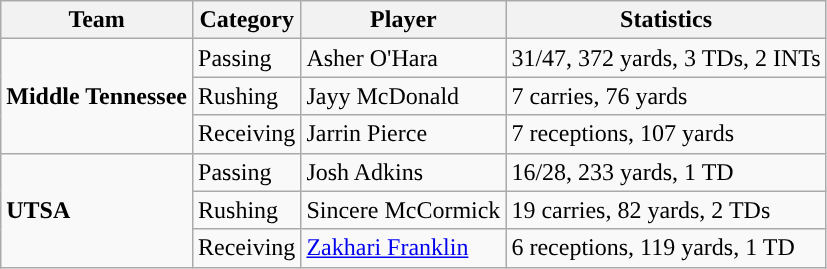<table class="wikitable" style="float: left;">
<tr>
<th>Team</th>
<th>Category</th>
<th>Player</th>
<th>Statistics</th>
</tr>
<tr>
<td rowspan=3><strong>Middle Tennessee</strong></td>
<td>Passing</td>
<td>Asher O'Hara</td>
<td>31/47, 372 yards, 3 TDs, 2 INTs</td>
</tr>
<tr>
<td>Rushing</td>
<td>Jayy McDonald</td>
<td>7 carries, 76 yards</td>
</tr>
<tr>
<td>Receiving</td>
<td>Jarrin Pierce</td>
<td>7 receptions, 107 yards</td>
</tr>
<tr>
<td rowspan=3><strong>UTSA</strong></td>
<td>Passing</td>
<td>Josh Adkins</td>
<td>16/28, 233 yards, 1 TD</td>
</tr>
<tr>
<td>Rushing</td>
<td>Sincere McCormick</td>
<td>19 carries, 82 yards, 2 TDs</td>
</tr>
<tr>
<td>Receiving</td>
<td><a href='#'>Zakhari Franklin</a></td>
<td>6 receptions, 119 yards, 1 TD</td>
</tr>
</table>
